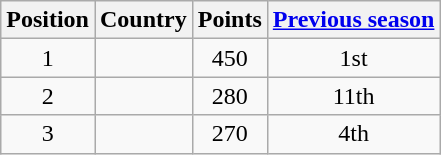<table class="wikitable">
<tr>
<th><strong>Position</strong></th>
<th><strong>Country</strong></th>
<th><strong>Points</strong></th>
<th><strong><a href='#'>Previous season</a></strong></th>
</tr>
<tr align="center">
<td>1</td>
<td align="left"></td>
<td>450</td>
<td>1st</td>
</tr>
<tr align="center">
<td>2</td>
<td align="left"></td>
<td>280</td>
<td>11th</td>
</tr>
<tr align="center">
<td>3</td>
<td align="left"></td>
<td>270</td>
<td>4th</td>
</tr>
</table>
